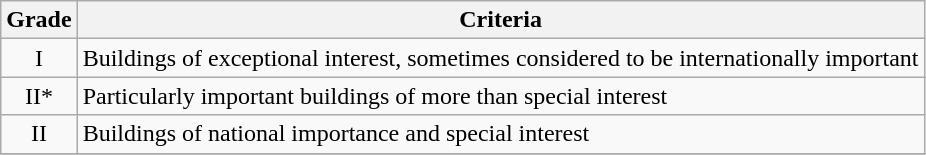<table class="wikitable" border="1">
<tr>
<th>Grade</th>
<th>Criteria</th>
</tr>
<tr>
<td align="center" >I</td>
<td>Buildings of exceptional interest, sometimes considered to be internationally important</td>
</tr>
<tr>
<td align="center" >II*</td>
<td>Particularly important buildings of more than special interest</td>
</tr>
<tr>
<td align="center" >II</td>
<td>Buildings of national importance and special interest</td>
</tr>
<tr>
</tr>
</table>
